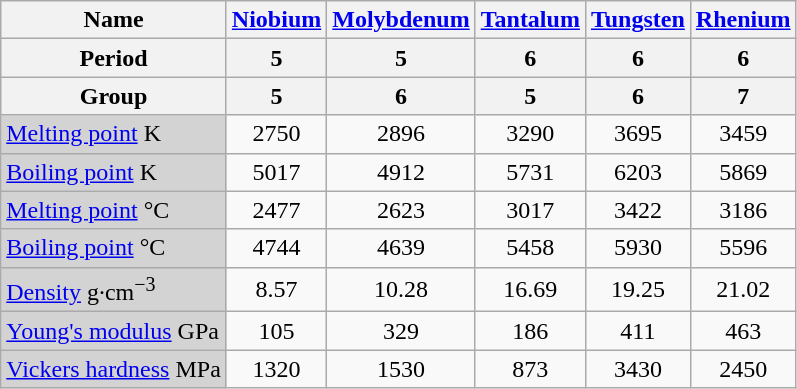<table class="wikitable centered" style="text-align:center">
<tr>
<th>Name</th>
<th><a href='#'>Niobium</a></th>
<th><a href='#'>Molybdenum</a></th>
<th><a href='#'>Tantalum</a></th>
<th><a href='#'>Tungsten</a></th>
<th><a href='#'>Rhenium</a></th>
</tr>
<tr>
<th>Period</th>
<th>5</th>
<th>5</th>
<th>6</th>
<th>6</th>
<th>6</th>
</tr>
<tr>
<th>Group</th>
<th>5</th>
<th>6</th>
<th>5</th>
<th>6</th>
<th>7</th>
</tr>
<tr>
<td style="background-color:lightgrey; text-align:left"><a href='#'>Melting point</a> K</td>
<td>2750</td>
<td>2896</td>
<td>3290</td>
<td>3695</td>
<td>3459</td>
</tr>
<tr>
<td style="background-color:lightgrey; text-align:left"><a href='#'>Boiling point</a> K</td>
<td>5017</td>
<td>4912</td>
<td>5731</td>
<td>6203</td>
<td>5869</td>
</tr>
<tr>
<td style="background-color:lightgrey; text-align:left"><a href='#'>Melting point</a> °C</td>
<td>2477</td>
<td>2623</td>
<td>3017</td>
<td>3422</td>
<td>3186</td>
</tr>
<tr>
<td style="background-color:lightgrey; text-align:left"><a href='#'>Boiling point</a> °C</td>
<td>4744</td>
<td>4639</td>
<td>5458</td>
<td>5930</td>
<td>5596</td>
</tr>
<tr>
<td style="background-color:lightgrey; text-align:left"><a href='#'>Density</a> g·cm<sup>−3</sup></td>
<td>8.57</td>
<td>10.28</td>
<td>16.69</td>
<td>19.25</td>
<td>21.02</td>
</tr>
<tr>
<td style="background-color:lightgrey; text-align:left"><a href='#'>Young's modulus</a> GPa</td>
<td>105</td>
<td>329</td>
<td>186</td>
<td>411</td>
<td>463</td>
</tr>
<tr>
<td style="background-color:lightgrey; text-align:left"><a href='#'>Vickers hardness</a> MPa</td>
<td>1320</td>
<td>1530</td>
<td>873</td>
<td>3430</td>
<td>2450</td>
</tr>
</table>
